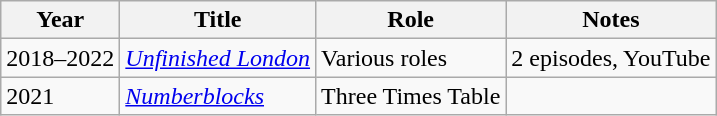<table class="wikitable">
<tr>
<th>Year</th>
<th>Title</th>
<th>Role</th>
<th>Notes</th>
</tr>
<tr>
<td>2018–2022</td>
<td><em><a href='#'>Unfinished London</a></em></td>
<td>Various roles</td>
<td>2 episodes, YouTube</td>
</tr>
<tr>
<td>2021</td>
<td><em><a href='#'>Numberblocks</a></em></td>
<td>Three Times Table</td>
<td></td>
</tr>
</table>
